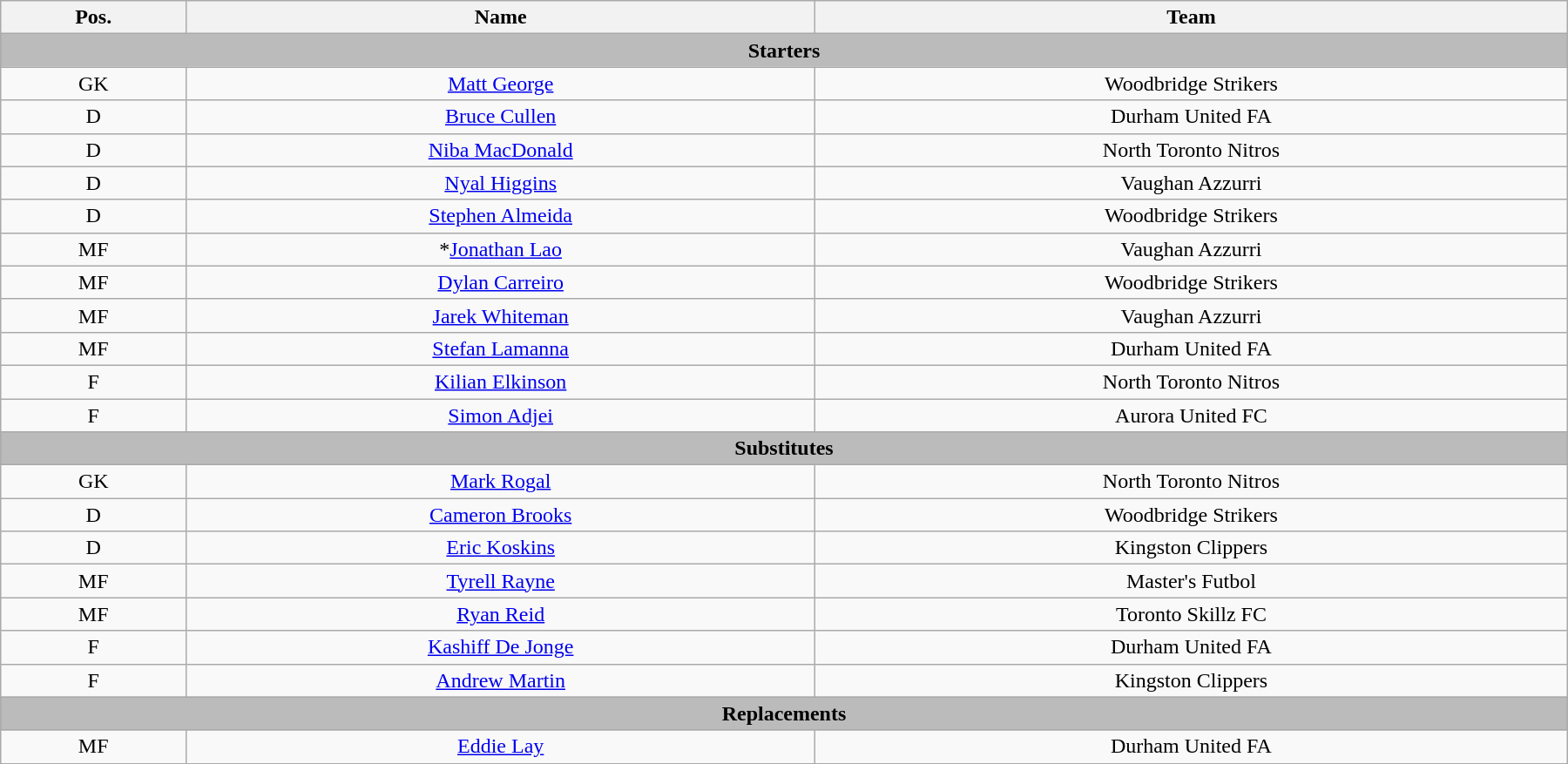<table class="wikitable mw-collapsible mw-collapsed" style="text-align: center; width: 95%; margin-left: auto; margin-right: auto">
<tr>
<th>Pos.</th>
<th>Name</th>
<th>Team</th>
</tr>
<tr>
<td colspan=3 style="background: #BBBBBB;"><strong>Starters</strong></td>
</tr>
<tr>
<td>GK</td>
<td><a href='#'>Matt George</a></td>
<td>Woodbridge Strikers</td>
</tr>
<tr>
<td>D</td>
<td><a href='#'>Bruce Cullen</a></td>
<td>Durham United FA</td>
</tr>
<tr>
<td>D</td>
<td><a href='#'>Niba MacDonald</a></td>
<td>North Toronto Nitros</td>
</tr>
<tr>
<td>D</td>
<td><a href='#'>Nyal Higgins</a></td>
<td>Vaughan Azzurri</td>
</tr>
<tr>
<td>D</td>
<td><a href='#'>Stephen Almeida</a></td>
<td>Woodbridge Strikers</td>
</tr>
<tr>
<td>MF</td>
<td>*<a href='#'>Jonathan Lao</a></td>
<td>Vaughan Azzurri</td>
</tr>
<tr>
<td>MF</td>
<td><a href='#'>Dylan Carreiro</a></td>
<td>Woodbridge Strikers</td>
</tr>
<tr>
<td>MF</td>
<td><a href='#'>Jarek Whiteman</a></td>
<td>Vaughan Azzurri</td>
</tr>
<tr>
<td>MF</td>
<td><a href='#'>Stefan Lamanna</a></td>
<td>Durham United FA</td>
</tr>
<tr>
<td>F</td>
<td><a href='#'>Kilian Elkinson</a></td>
<td>North Toronto Nitros</td>
</tr>
<tr>
<td>F</td>
<td><a href='#'>Simon Adjei</a></td>
<td>Aurora United FC</td>
</tr>
<tr>
<td colspan=3 style="background: #BBBBBB;"><strong>Substitutes</strong></td>
</tr>
<tr>
<td>GK</td>
<td><a href='#'>Mark Rogal</a></td>
<td>North Toronto Nitros</td>
</tr>
<tr>
<td>D</td>
<td><a href='#'>Cameron Brooks</a></td>
<td>Woodbridge Strikers</td>
</tr>
<tr>
<td>D</td>
<td><a href='#'>Eric Koskins</a></td>
<td>Kingston Clippers</td>
</tr>
<tr>
<td>MF</td>
<td><a href='#'>Tyrell Rayne</a></td>
<td>Master's Futbol</td>
</tr>
<tr>
<td>MF</td>
<td><a href='#'>Ryan Reid</a></td>
<td>Toronto Skillz FC</td>
</tr>
<tr>
<td>F</td>
<td><a href='#'>Kashiff De Jonge</a></td>
<td>Durham United FA</td>
</tr>
<tr>
<td>F</td>
<td><a href='#'>Andrew Martin</a></td>
<td>Kingston Clippers</td>
</tr>
<tr>
<td colspan=3 style="background: #BBBBBB;"><strong>Replacements</strong></td>
</tr>
<tr>
<td>MF</td>
<td><a href='#'>Eddie Lay</a></td>
<td>Durham United FA</td>
</tr>
</table>
